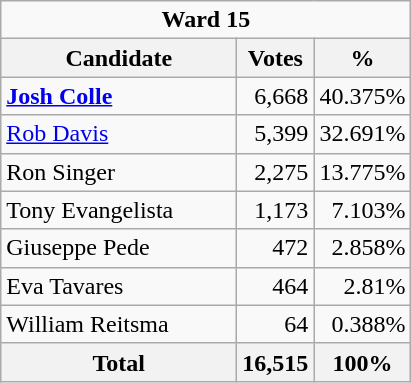<table class="wikitable">
<tr>
<td Colspan="3" align="center"><strong>Ward 15</strong></td>
</tr>
<tr>
<th bgcolor="#DDDDFF" width="150px">Candidate</th>
<th bgcolor="#DDDDFF">Votes</th>
<th bgcolor="#DDDDFF">%</th>
</tr>
<tr>
<td><strong><a href='#'>Josh Colle</a></strong></td>
<td align=right>6,668</td>
<td align=right>40.375%</td>
</tr>
<tr>
<td><a href='#'>Rob Davis</a></td>
<td align=right>5,399</td>
<td align=right>32.691%</td>
</tr>
<tr>
<td>Ron Singer</td>
<td align=right>2,275</td>
<td align=right>13.775%</td>
</tr>
<tr>
<td>Tony Evangelista</td>
<td align=right>1,173</td>
<td align=right>7.103%</td>
</tr>
<tr>
<td>Giuseppe Pede</td>
<td align=right>472</td>
<td align=right>2.858%</td>
</tr>
<tr>
<td>Eva Tavares</td>
<td align=right>464</td>
<td align=right>2.81%</td>
</tr>
<tr>
<td>William Reitsma</td>
<td align=right>64</td>
<td align=right>0.388%</td>
</tr>
<tr>
<th>Total</th>
<th align=right>16,515</th>
<th align=right>100%</th>
</tr>
</table>
